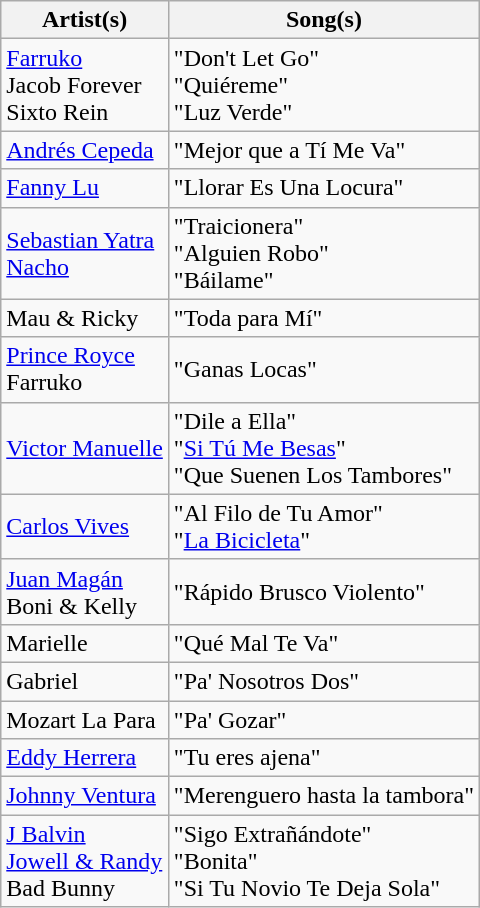<table class="wikitable">
<tr>
<th>Artist(s)</th>
<th>Song(s)</th>
</tr>
<tr>
<td><a href='#'>Farruko</a> <br> Jacob Forever <br> Sixto Rein</td>
<td>"Don't Let Go" <br> "Quiéreme" <br> "Luz Verde"</td>
</tr>
<tr>
<td><a href='#'>Andrés Cepeda</a></td>
<td>"Mejor que a Tí Me Va"</td>
</tr>
<tr>
<td><a href='#'>Fanny Lu</a></td>
<td>"Llorar Es Una Locura"</td>
</tr>
<tr>
<td><a href='#'>Sebastian Yatra</a> <br> <a href='#'>Nacho</a></td>
<td>"Traicionera"  <br> "Alguien Robo" <br> "Báilame" </td>
</tr>
<tr>
<td>Mau & Ricky</td>
<td>"Toda para Mí"</td>
</tr>
<tr>
<td><a href='#'>Prince Royce</a> <br> Farruko</td>
<td>"Ganas Locas"</td>
</tr>
<tr>
<td><a href='#'>Victor Manuelle</a></td>
<td>"Dile a Ella" <br> "<a href='#'>Si Tú Me Besas</a>" <br> "Que Suenen Los Tambores"</td>
</tr>
<tr>
<td><a href='#'>Carlos Vives</a></td>
<td>"Al Filo de Tu Amor" <br> "<a href='#'>La Bicicleta</a>"</td>
</tr>
<tr>
<td><a href='#'>Juan Magán</a> <br> Boni & Kelly</td>
<td>"Rápido Brusco Violento"</td>
</tr>
<tr>
<td>Marielle</td>
<td>"Qué Mal Te Va"</td>
</tr>
<tr>
<td>Gabriel</td>
<td>"Pa' Nosotros Dos"</td>
</tr>
<tr>
<td>Mozart La Para</td>
<td>"Pa' Gozar"</td>
</tr>
<tr>
<td><a href='#'>Eddy Herrera</a></td>
<td>"Tu eres ajena"</td>
</tr>
<tr>
<td><a href='#'>Johnny Ventura</a></td>
<td>"Merenguero hasta la tambora"</td>
</tr>
<tr>
<td><a href='#'>J Balvin</a> <br> <a href='#'>Jowell & Randy</a> <br> Bad Bunny</td>
<td>"Sigo Extrañándote" <br> "Bonita" <br> "Si Tu Novio Te Deja Sola"</td>
</tr>
</table>
